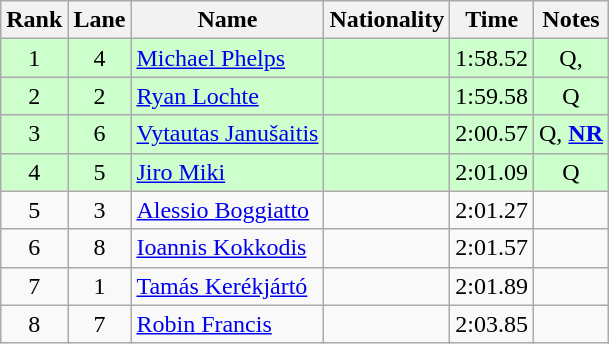<table class="wikitable sortable" style="text-align:center">
<tr>
<th>Rank</th>
<th>Lane</th>
<th>Name</th>
<th>Nationality</th>
<th>Time</th>
<th>Notes</th>
</tr>
<tr bgcolor=#ccffcc>
<td>1</td>
<td>4</td>
<td align=left><a href='#'>Michael Phelps</a></td>
<td align=left></td>
<td>1:58.52</td>
<td>Q, </td>
</tr>
<tr bgcolor=#ccffcc>
<td>2</td>
<td>2</td>
<td align=left><a href='#'>Ryan Lochte</a></td>
<td align=left></td>
<td>1:59.58</td>
<td>Q</td>
</tr>
<tr bgcolor=#ccffcc>
<td>3</td>
<td>6</td>
<td align=left><a href='#'>Vytautas Janušaitis</a></td>
<td align=left></td>
<td>2:00.57</td>
<td>Q, <strong><a href='#'>NR</a></strong></td>
</tr>
<tr bgcolor=#ccffcc>
<td>4</td>
<td>5</td>
<td align=left><a href='#'>Jiro Miki</a></td>
<td align=left></td>
<td>2:01.09</td>
<td>Q</td>
</tr>
<tr>
<td>5</td>
<td>3</td>
<td align=left><a href='#'>Alessio Boggiatto</a></td>
<td align=left></td>
<td>2:01.27</td>
<td></td>
</tr>
<tr>
<td>6</td>
<td>8</td>
<td align=left><a href='#'>Ioannis Kokkodis</a></td>
<td align=left></td>
<td>2:01.57</td>
<td></td>
</tr>
<tr>
<td>7</td>
<td>1</td>
<td align=left><a href='#'>Tamás Kerékjártó</a></td>
<td align=left></td>
<td>2:01.89</td>
<td></td>
</tr>
<tr>
<td>8</td>
<td>7</td>
<td align=left><a href='#'>Robin Francis</a></td>
<td align=left></td>
<td>2:03.85</td>
<td></td>
</tr>
</table>
